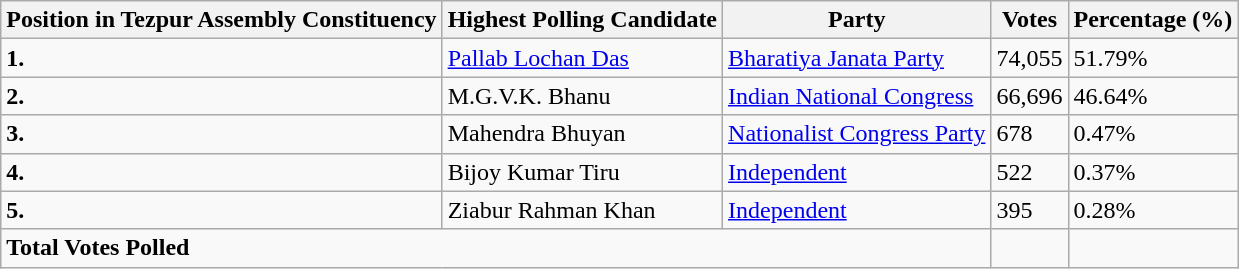<table class="wikitable sortable">
<tr>
<th>Position in Tezpur Assembly Constituency</th>
<th>Highest Polling Candidate</th>
<th>Party</th>
<th>Votes</th>
<th>Percentage (%)</th>
</tr>
<tr>
<td><strong>1.</strong></td>
<td><a href='#'>Pallab Lochan Das</a></td>
<td><a href='#'>Bharatiya Janata Party</a></td>
<td>74,055</td>
<td>51.79%</td>
</tr>
<tr>
<td><strong>2.</strong></td>
<td>M.G.V.K. Bhanu</td>
<td><a href='#'>Indian National Congress</a></td>
<td>66,696</td>
<td>46.64%</td>
</tr>
<tr>
<td><strong>3.</strong></td>
<td>Mahendra  Bhuyan</td>
<td><a href='#'>Nationalist Congress Party</a></td>
<td>678</td>
<td>0.47%</td>
</tr>
<tr>
<td><strong>4.</strong></td>
<td>Bijoy Kumar Tiru</td>
<td><a href='#'>Independent</a></td>
<td>522</td>
<td>0.37%</td>
</tr>
<tr>
<td><strong>5.</strong></td>
<td>Ziabur Rahman Khan</td>
<td><a href='#'>Independent</a></td>
<td>395</td>
<td>0.28%</td>
</tr>
<tr>
<td colspan="3"><strong>Total Votes Polled</strong></td>
<td></td>
<td></td>
</tr>
</table>
